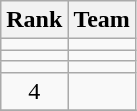<table class="wikitable" border="1">
<tr>
<th>Rank</th>
<th>Team</th>
</tr>
<tr>
<td align=center></td>
<td></td>
</tr>
<tr>
<td align=center></td>
<td></td>
</tr>
<tr>
<td align=center></td>
<td></td>
</tr>
<tr>
<td align=center>4</td>
<td></td>
</tr>
<tr>
</tr>
</table>
